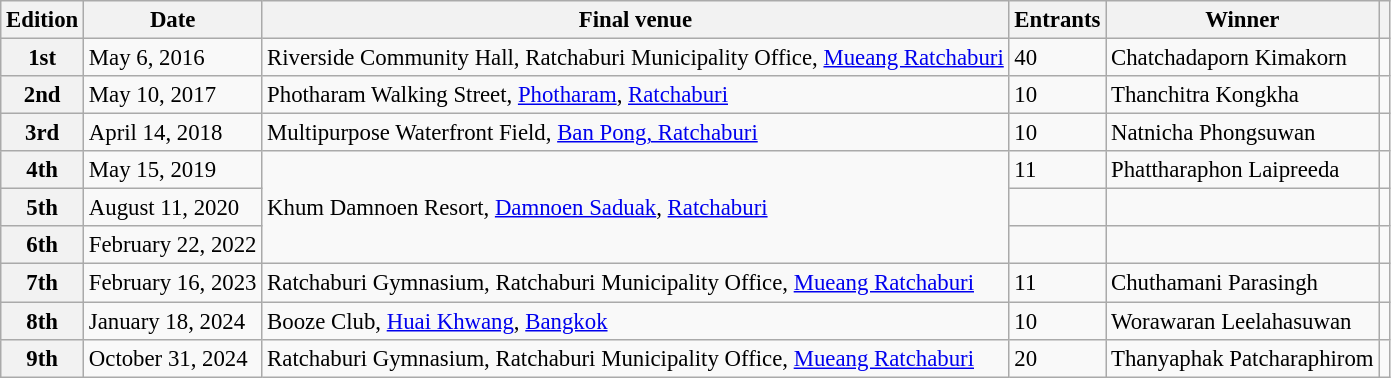<table class="wikitable defaultcenter col2left col3left col5left" style="font-size:95%;">
<tr>
<th>Edition</th>
<th>Date</th>
<th>Final venue</th>
<th>Entrants</th>
<th>Winner</th>
<th></th>
</tr>
<tr>
<th>1st</th>
<td>May 6, 2016</td>
<td>Riverside Community Hall, Ratchaburi Municipality Office, <a href='#'>Mueang Ratchaburi</a></td>
<td>40</td>
<td>Chatchadaporn Kimakorn</td>
<td></td>
</tr>
<tr>
<th>2nd</th>
<td>May 10, 2017</td>
<td>Photharam Walking Street, <a href='#'>Photharam</a>, <a href='#'>Ratchaburi</a></td>
<td>10</td>
<td>Thanchitra Kongkha</td>
<td></td>
</tr>
<tr>
<th>3rd</th>
<td>April 14, 2018</td>
<td>Multipurpose Waterfront Field, <a href='#'>Ban Pong, Ratchaburi</a></td>
<td>10</td>
<td>Natnicha Phongsuwan</td>
<td></td>
</tr>
<tr>
<th>4th</th>
<td>May 15, 2019</td>
<td rowspan=3>Khum Damnoen Resort, <a href='#'>Damnoen Saduak</a>, <a href='#'>Ratchaburi</a></td>
<td>11</td>
<td>Phattharaphon Laipreeda</td>
<td></td>
</tr>
<tr>
<th>5th</th>
<td>August 11, 2020</td>
<td></td>
<td></td>
<td></td>
</tr>
<tr>
<th>6th</th>
<td>February 22, 2022</td>
<td></td>
<td></td>
<td></td>
</tr>
<tr>
<th>7th</th>
<td>February 16, 2023</td>
<td>Ratchaburi Gymnasium, Ratchaburi Municipality Office, <a href='#'>Mueang Ratchaburi</a></td>
<td>11</td>
<td>Chuthamani Parasingh</td>
<td></td>
</tr>
<tr>
<th>8th</th>
<td>January 18, 2024</td>
<td>Booze Club, <a href='#'>Huai Khwang</a>, <a href='#'>Bangkok</a></td>
<td>10</td>
<td>Worawaran Leelahasuwan</td>
<td></td>
</tr>
<tr>
<th>9th</th>
<td>October 31, 2024</td>
<td>Ratchaburi Gymnasium, Ratchaburi Municipality Office, <a href='#'>Mueang Ratchaburi</a></td>
<td>20</td>
<td>Thanyaphak Patcharaphirom</td>
<td></td>
</tr>
</table>
